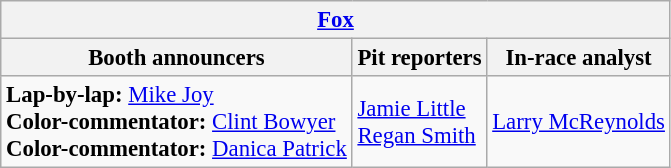<table class="wikitable" style="font-size: 95%">
<tr>
<th colspan="3"><a href='#'>Fox</a></th>
</tr>
<tr>
<th>Booth announcers</th>
<th>Pit reporters</th>
<th>In-race analyst</th>
</tr>
<tr>
<td><strong>Lap-by-lap:</strong> <a href='#'>Mike Joy</a><br><strong>Color-commentator:</strong> <a href='#'>Clint Bowyer</a><br><strong>Color-commentator:</strong> <a href='#'>Danica Patrick</a></td>
<td><a href='#'>Jamie Little</a><br><a href='#'>Regan Smith</a></td>
<td><a href='#'>Larry McReynolds</a></td>
</tr>
</table>
